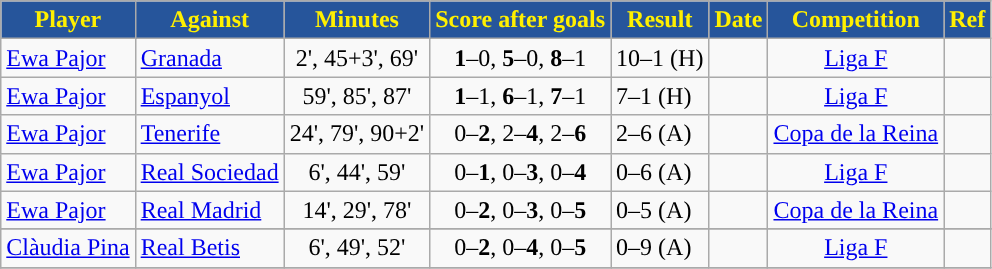<table class="wikitable">
<tr>
<th style="background:#26559B; color:#FFF000; ">Player</th>
<th style="background:#26559B; color:#FFF000; ">Against</th>
<th style="background:#26559B; color:#FFF000; text-align:center; ">Minutes</th>
<th style="background:#26559B; color:#FFF000; text-align:center; ">Score after goals</th>
<th style="background:#26559B; color:#FFF000; text-align:center; ">Result</th>
<th style="background:#26559B; color:#FFF000; ">Date</th>
<th style="background:#26559B; color:#FFF000; text-align:center; ">Competition</th>
<th style="background:#26559B; color:#FFF000; ">Ref</th>
</tr>
<tr>
<td> <a href='#'>Ewa Pajor</a></td>
<td> <a href='#'>Granada</a></td>
<td style="text-align:center">2', 45+3', 69'</td>
<td style="text-align:center"><strong>1</strong>–0, <strong>5</strong>–0, <strong>8</strong>–1</td>
<td>10–1 (H)</td>
<td></td>
<td style="text-align:center"><a href='#'>Liga F</a></td>
<td style="text-align:center"></td>
</tr>
<tr>
<td> <a href='#'>Ewa Pajor</a></td>
<td> <a href='#'>Espanyol</a></td>
<td style="text-align:center">59', 85', 87'</td>
<td style="text-align:center"><strong>1</strong>–1, <strong>6</strong>–1, <strong>7</strong>–1</td>
<td>7–1 (H)</td>
<td></td>
<td style="text-align:center"><a href='#'>Liga F</a></td>
<td style="text-align:center"></td>
</tr>
<tr>
<td> <a href='#'>Ewa Pajor</a></td>
<td> <a href='#'>Tenerife</a></td>
<td style="text-align:center">24', 79', 90+2'</td>
<td style="text-align:center">0–<strong>2</strong>, 2–<strong>4</strong>, 2–<strong>6</strong></td>
<td>2–6 (A)</td>
<td></td>
<td style="text-align:center"><a href='#'>Copa de la Reina</a></td>
<td style="text-align:center"></td>
</tr>
<tr>
<td> <a href='#'>Ewa Pajor</a></td>
<td> <a href='#'>Real Sociedad</a></td>
<td style="text-align:center">6', 44', 59'</td>
<td style="text-align:center">0–<strong>1</strong>, 0–<strong>3</strong>, 0–<strong>4</strong></td>
<td>0–6 (A)</td>
<td></td>
<td style="text-align:center"><a href='#'>Liga F</a></td>
<td style="text-align:center"></td>
</tr>
<tr>
<td> <a href='#'>Ewa Pajor</a></td>
<td> <a href='#'>Real Madrid</a></td>
<td style="text-align:center">14', 29', 78'</td>
<td style="text-align:center">0–<strong>2</strong>, 0–<strong>3</strong>, 0–<strong>5</strong></td>
<td>0–5 (A)</td>
<td></td>
<td style="text-align:center"><a href='#'>Copa de la Reina</a></td>
<td style="text-align:center"></td>
</tr>
<tr>
</tr>
<tr>
<td> <a href='#'>Clàudia Pina</a></td>
<td> <a href='#'>Real Betis</a></td>
<td style="text-align:center">6', 49', 52'</td>
<td style="text-align:center">0–<strong>2</strong>, 0–<strong>4</strong>, 0–<strong>5</strong></td>
<td>0–9 (A)</td>
<td></td>
<td style="text-align:center"><a href='#'>Liga F</a></td>
<td style="text-align:center"></td>
</tr>
<tr>
</tr>
</table>
